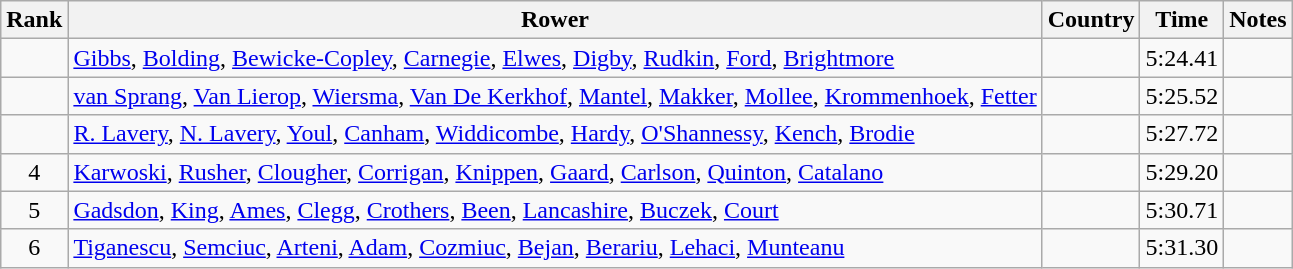<table class="wikitable" style="text-align:center">
<tr>
<th>Rank</th>
<th>Rower</th>
<th>Country</th>
<th>Time</th>
<th>Notes</th>
</tr>
<tr>
<td></td>
<td align="left"><a href='#'>Gibbs</a>, <a href='#'>Bolding</a>, <a href='#'>Bewicke-Copley</a>, <a href='#'>Carnegie</a>, <a href='#'>Elwes</a>, <a href='#'>Digby</a>, <a href='#'>Rudkin</a>, <a href='#'>Ford</a>, <a href='#'>Brightmore</a></td>
<td align="left"></td>
<td>5:24.41</td>
<td></td>
</tr>
<tr>
<td></td>
<td align="left"><a href='#'>van Sprang</a>, <a href='#'>Van Lierop</a>, <a href='#'>Wiersma</a>, <a href='#'>Van De Kerkhof</a>, <a href='#'>Mantel</a>, <a href='#'>Makker</a>, <a href='#'>Mollee</a>, <a href='#'>Krommenhoek</a>, <a href='#'>Fetter</a></td>
<td align="left"></td>
<td>5:25.52</td>
<td></td>
</tr>
<tr>
<td></td>
<td align="left"><a href='#'>R. Lavery</a>, <a href='#'>N. Lavery</a>, <a href='#'>Youl</a>, <a href='#'>Canham</a>, <a href='#'>Widdicombe</a>, <a href='#'>Hardy</a>, <a href='#'>O'Shannessy</a>, <a href='#'>Kench</a>, <a href='#'>Brodie</a></td>
<td align="left"></td>
<td>5:27.72</td>
<td></td>
</tr>
<tr>
<td>4</td>
<td align="left"><a href='#'>Karwoski</a>, <a href='#'>Rusher</a>, <a href='#'>Clougher</a>, <a href='#'>Corrigan</a>, <a href='#'>Knippen</a>, <a href='#'>Gaard</a>, <a href='#'>Carlson</a>, <a href='#'>Quinton</a>, <a href='#'>Catalano</a></td>
<td align="left"></td>
<td>5:29.20</td>
<td></td>
</tr>
<tr>
<td>5</td>
<td align="left"><a href='#'>Gadsdon</a>, <a href='#'>King</a>, <a href='#'>Ames</a>, <a href='#'>Clegg</a>, <a href='#'>Crothers</a>, <a href='#'>Been</a>, <a href='#'>Lancashire</a>, <a href='#'>Buczek</a>, <a href='#'>Court</a></td>
<td align="left"></td>
<td>5:30.71</td>
<td></td>
</tr>
<tr>
<td>6</td>
<td align="left"><a href='#'>Tiganescu</a>, <a href='#'>Semciuc</a>, <a href='#'>Arteni</a>, <a href='#'>Adam</a>, <a href='#'>Cozmiuc</a>, <a href='#'>Bejan</a>, <a href='#'>Berariu</a>, <a href='#'>Lehaci</a>, <a href='#'>Munteanu</a></td>
<td align="left"></td>
<td>5:31.30</td>
<td></td>
</tr>
</table>
